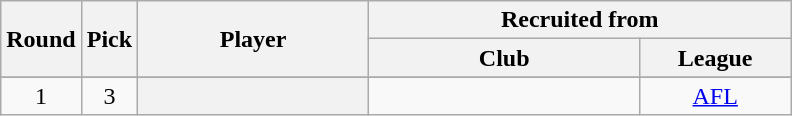<table class="wikitable sortable plainrowheaders" style="text-align:center;">
<tr>
<th rowspan="2">Round</th>
<th rowspan="2">Pick</th>
<th rowspan="2" style="width: 110pt">Player</th>
<th colspan="2">Recruited from</th>
</tr>
<tr>
<th style="width: 130pt">Club</th>
<th style="width: 70pt">League</th>
</tr>
<tr>
</tr>
<tr>
<td>1</td>
<td>3</td>
<th scope="row"></th>
<td></td>
<td><a href='#'>AFL</a></td>
</tr>
</table>
